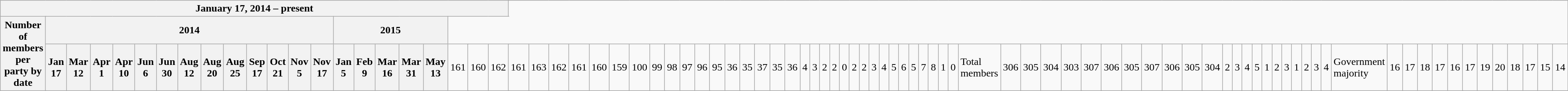<table class="wikitable collapsible">
<tr>
<th colspan=27>January 17, 2014 – present</th>
</tr>
<tr>
<th colspan=2 rowspan=2>Number of members<br>per party by date</th>
<th colspan=13>2014</th>
<th colspan=5>2015</th>
</tr>
<tr>
<th>Jan 17</th>
<th>Mar 12</th>
<th>Apr 1</th>
<th>Apr 10</th>
<th>Jun 6</th>
<th>Jun 30</th>
<th>Aug 12</th>
<th>Aug 20</th>
<th>Aug 25</th>
<th>Sep 17</th>
<th>Oct 21</th>
<th>Nov 5</th>
<th>Nov 17</th>
<th>Jan 5</th>
<th>Feb 9</th>
<th>Mar 16</th>
<th>Mar 31</th>
<th>May 13<br></th>
<td colspan=3>161</td>
<td colspan=2>160</td>
<td colspan=4>162</td>
<td colspan=3>161</td>
<td colspan=2>163</td>
<td>162</td>
<td>161</td>
<td>160</td>
<td>159<br></td>
<td>100</td>
<td colspan=3>99</td>
<td colspan=3>98</td>
<td colspan=3>97</td>
<td colspan=3>96</td>
<td colspan=5>95<br></td>
<td colspan=2>36</td>
<td colspan=3>35</td>
<td colspan=6>37</td>
<td colspan=3>35</td>
<td colspan=4>36<br></td>
<td colspan=6>4</td>
<td colspan=2>3</td>
<td colspan=10>2<br></td>
<td colspan=18>2<br></td>
<td colspan=10>0</td>
<td colspan=8>2<br></td>
<td colspan=4>2</td>
<td colspan=2>3</td>
<td>4</td>
<td>5</td>
<td colspan=2>6</td>
<td>5</td>
<td colspan=5>7</td>
<td colspan=2>8<br></td>
<td colspan=11>1</td>
<td colspan=7>0<br></td>
<td>Total members</td>
<td>306</td>
<td>305</td>
<td>304</td>
<td colspan=2>303</td>
<td colspan=4>307</td>
<td colspan=2>306</td>
<td>305</td>
<td>307</td>
<td colspan=2>306</td>
<td colspan=2>305</td>
<td>304<br></td>
<td>2</td>
<td>3</td>
<td>4</td>
<td colspan=2>5</td>
<td colspan=4>1</td>
<td colspan=2>2</td>
<td>3</td>
<td>1</td>
<td colspan=2>2</td>
<td colspan=2>3</td>
<td>4<br></td>
<td>Government majority</td>
<td>16</td>
<td>17</td>
<td>18</td>
<td colspan=6>17</td>
<td colspan=2>16</td>
<td>17</td>
<td>19</td>
<td>20</td>
<td>18</td>
<td>17</td>
<td>15</td>
<td>14</td>
</tr>
</table>
